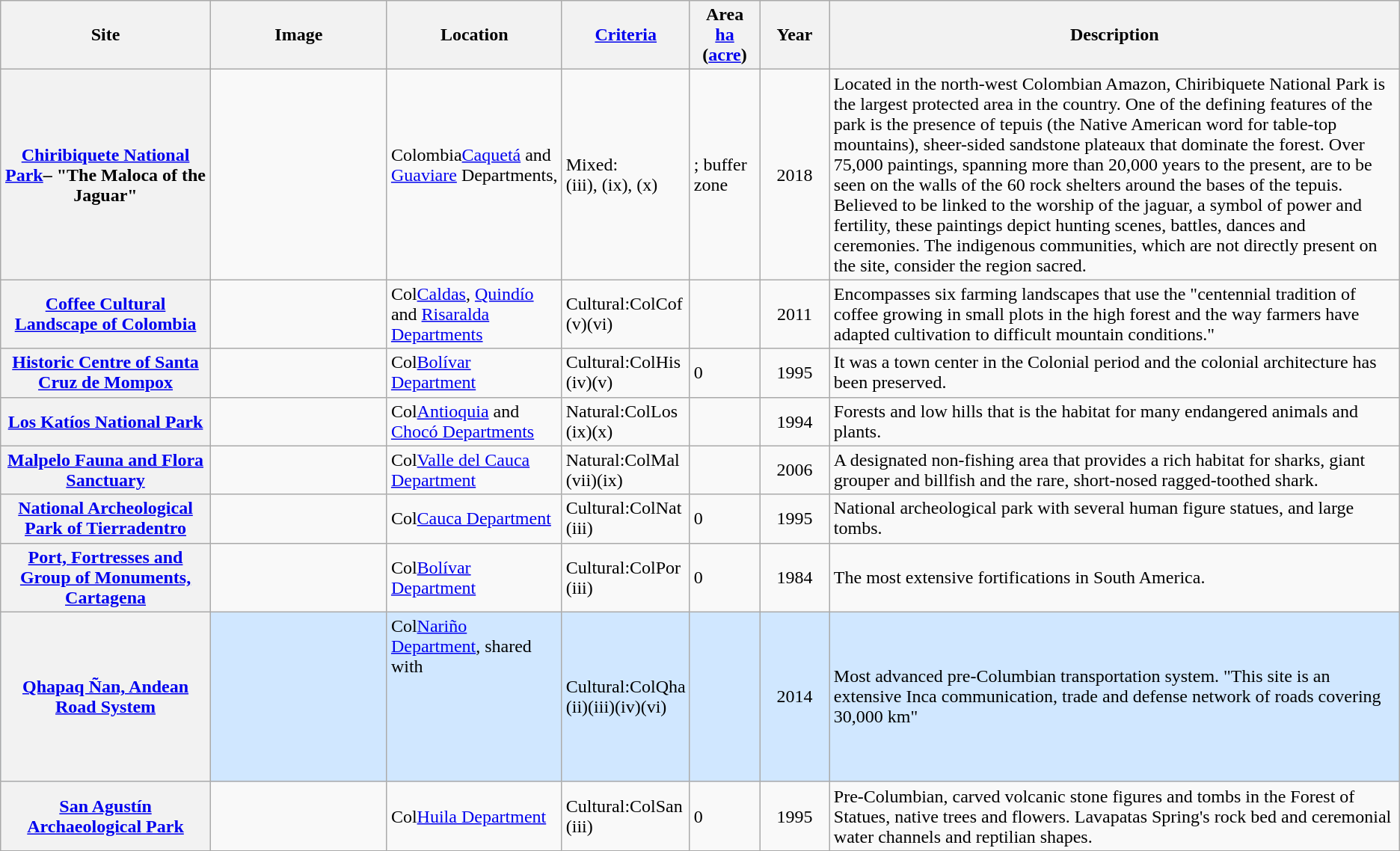<table class="wikitable sortable">
<tr>
<th scope="col" style="width:15%;">Site</th>
<th scope="col" class="unsortable" style="width:150px;">Image</th>
<th scope="col" style="width:12.5%;">Location</th>
<th scope="row" style="width:5%;"><a href='#'>Criteria</a></th>
<th scope="col" style="width:5%;">Area<br><a href='#'>ha</a> (<a href='#'>acre</a>)<br></th>
<th scope="col" style="width:5%;">Year</th>
<th scope="col" class="unsortable">Description</th>
</tr>
<tr>
<th scope="row"><a href='#'>Chiribiquete National Park</a>– "The Maloca of the Jaguar"</th>
<td></td>
<td><span>Colombia</span><a href='#'>Caquetá</a> and <a href='#'>Guaviare</a> Departments,<br><br><small></small></td>
<td>Mixed:<br>(iii), (ix), (x)</td>
<td>; buffer zone </td>
<td align="center">2018</td>
<td>Located in the north-west Colombian Amazon, Chiribiquete National Park is the largest protected area in the country. One of the defining features of the park is the presence of tepuis (the Native American word for table-top mountains), sheer-sided sandstone plateaux that dominate the forest. Over 75,000 paintings, spanning more than 20,000 years to the present, are to be seen on the walls of the 60 rock shelters around the bases of the tepuis. Believed to be linked to the worship of the jaguar, a symbol of power and fertility, these paintings depict hunting scenes, battles, dances and ceremonies. The indigenous communities, which are not directly present on the site, consider the region sacred.</td>
</tr>
<tr>
<th scope="row"><a href='#'>Coffee Cultural Landscape of Colombia</a></th>
<td></td>
<td><span>Col</span><a href='#'>Caldas</a>, <a href='#'>Quindío</a> and <a href='#'>Risaralda Departments</a><br><small></small></td>
<td>Cultural:<span>ColCof</span><br>(v)(vi)</td>
<td></td>
<td align="center">2011</td>
<td>Encompasses six farming landscapes that use the "centennial tradition of coffee growing in small plots in the high forest and the way farmers have adapted cultivation to difficult mountain conditions."</td>
</tr>
<tr>
<th scope="row"><a href='#'>Historic Centre of Santa Cruz de Mompox</a></th>
<td></td>
<td><span>Col</span><a href='#'>Bolívar Department</a><br><small></small></td>
<td>Cultural:<span>ColHis</span><br>(iv)(v)</td>
<td>0</td>
<td align="center">1995</td>
<td>It was a town center in the Colonial period and the colonial architecture has been preserved.</td>
</tr>
<tr>
<th scope="row"><a href='#'>Los Katíos National Park</a></th>
<td></td>
<td><span>Col</span><a href='#'>Antioquia</a> and <a href='#'>Chocó Departments</a><br><small></small></td>
<td>Natural:<span>ColLos</span><br>(ix)(x)</td>
<td></td>
<td align="center">1994</td>
<td>Forests and low hills that is the habitat for many endangered animals and plants.</td>
</tr>
<tr>
<th scope="row"><a href='#'>Malpelo Fauna and Flora Sanctuary</a></th>
<td></td>
<td><span>Col</span><a href='#'>Valle del Cauca Department</a><br><small></small></td>
<td>Natural:<span>ColMal</span><br>(vii)(ix)</td>
<td></td>
<td align="center">2006</td>
<td>A designated non-fishing area that provides a rich habitat for sharks, giant grouper and billfish and the rare, short-nosed ragged-toothed shark.</td>
</tr>
<tr>
<th scope="row"><a href='#'>National Archeological Park of Tierradentro</a></th>
<td></td>
<td><span>Col</span><a href='#'>Cauca Department</a><br><small></small></td>
<td>Cultural:<span>ColNat</span><br>(iii)</td>
<td>0</td>
<td align="center">1995</td>
<td>National archeological park with several human figure statues, and large tombs.</td>
</tr>
<tr>
<th scope="row"><a href='#'>Port, Fortresses and Group of Monuments, Cartagena</a></th>
<td></td>
<td><span>Col</span><a href='#'>Bolívar Department</a><br><small></small></td>
<td>Cultural:<span>ColPor</span><br>(iii)</td>
<td>0</td>
<td align="center">1984</td>
<td>The most extensive fortifications in South America.</td>
</tr>
<tr style="background-color: #D0E7FF">
<th scope="row"><a href='#'>Qhapaq Ñan, Andean Road System</a></th>
<td></td>
<td><span>Col</span><a href='#'>Nariño Department</a>, shared with<br><br><br><br><br><br><small></small></td>
<td>Cultural:<span>ColQha</span><br>(ii)(iii)(iv)(vi)</td>
<td></td>
<td align="center">2014</td>
<td>Most advanced pre-Columbian transportation system. "This site is an extensive Inca communication, trade and defense network of roads covering 30,000 km"</td>
</tr>
<tr>
<th scope="row"><a href='#'>San Agustín Archaeological Park</a></th>
<td></td>
<td><span>Col</span><a href='#'>Huila Department</a><br><small></small></td>
<td>Cultural:<span>ColSan</span><br>(iii)</td>
<td>0</td>
<td align="center">1995</td>
<td>Pre-Columbian, carved volcanic stone figures and tombs in the Forest of Statues, native trees and flowers. Lavapatas Spring's rock bed and ceremonial water channels and reptilian shapes.</td>
</tr>
</table>
